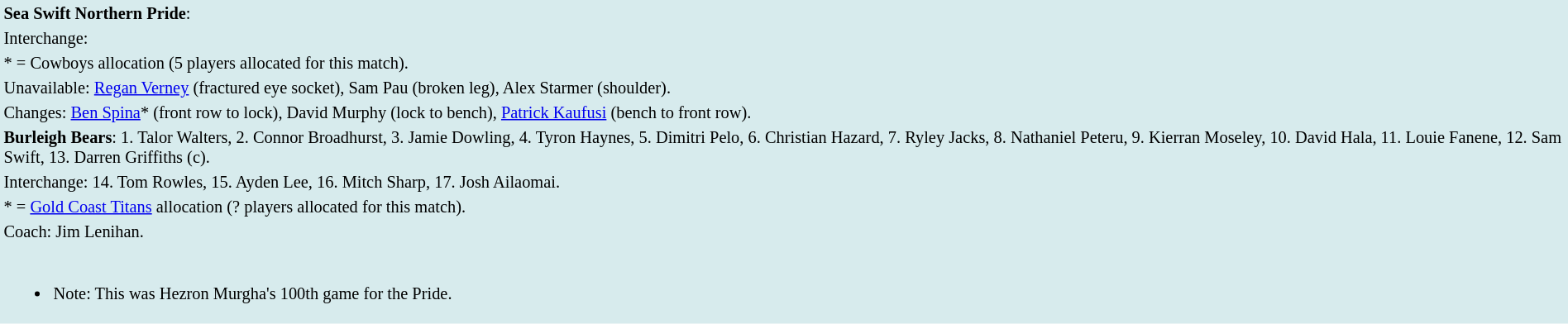<table style="background:#d7ebed; font-size:85%; width:100%;">
<tr>
<td><strong>Sea Swift Northern Pride</strong>:             </td>
</tr>
<tr>
<td>Interchange:    </td>
</tr>
<tr>
<td>* = Cowboys allocation (5 players allocated for this match).</td>
</tr>
<tr>
<td>Unavailable:  <a href='#'>Regan Verney</a> (fractured eye socket), Sam Pau (broken leg), Alex Starmer (shoulder).</td>
</tr>
<tr>
<td>Changes: <a href='#'>Ben Spina</a>* (front row to lock), David Murphy (lock to bench), <a href='#'>Patrick Kaufusi</a> (bench to front row).</td>
</tr>
<tr>
<td><strong>Burleigh Bears</strong>:  1. Talor Walters, 2. Connor Broadhurst, 3. Jamie Dowling, 4. Tyron Haynes, 5. Dimitri Pelo, 6. Christian Hazard, 7. Ryley Jacks, 8. Nathaniel Peteru, 9. Kierran Moseley, 10. David Hala, 11. Louie Fanene, 12. Sam Swift, 13. Darren Griffiths (c).</td>
</tr>
<tr>
<td>Interchange: 14. Tom Rowles, 15. Ayden Lee, 16. Mitch Sharp, 17. Josh Ailaomai.</td>
</tr>
<tr>
<td>* = <a href='#'>Gold Coast Titans</a> allocation (? players allocated for this match).</td>
</tr>
<tr>
<td>Coach: Jim Lenihan.</td>
</tr>
<tr>
<td><br><ul><li>Note: This was Hezron Murgha's 100th game for the Pride.</li></ul></td>
</tr>
</table>
